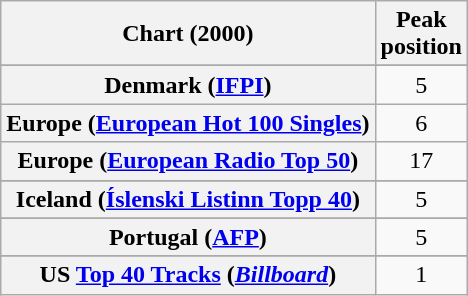<table class="wikitable sortable plainrowheaders" style="text-align:center">
<tr>
<th scope="col">Chart (2000)</th>
<th scope="col">Peak<br>position</th>
</tr>
<tr>
</tr>
<tr>
</tr>
<tr>
</tr>
<tr>
</tr>
<tr>
</tr>
<tr>
</tr>
<tr>
</tr>
<tr>
<th scope="row">Denmark (<a href='#'>IFPI</a>)</th>
<td>5</td>
</tr>
<tr>
<th scope="row">Europe (<a href='#'>European Hot 100 Singles</a>)</th>
<td>6</td>
</tr>
<tr>
<th scope="row">Europe (<a href='#'>European Radio Top 50</a>)</th>
<td>17</td>
</tr>
<tr>
</tr>
<tr>
</tr>
<tr>
<th scope="row">Iceland (<a href='#'>Íslenski Listinn Topp 40</a>)</th>
<td>5</td>
</tr>
<tr>
</tr>
<tr>
</tr>
<tr>
</tr>
<tr>
</tr>
<tr>
</tr>
<tr>
</tr>
<tr>
<th scope="row">Portugal (<a href='#'>AFP</a>)</th>
<td>5</td>
</tr>
<tr>
</tr>
<tr>
</tr>
<tr>
</tr>
<tr>
</tr>
<tr>
</tr>
<tr>
</tr>
<tr>
</tr>
<tr>
</tr>
<tr>
</tr>
<tr>
</tr>
<tr>
</tr>
<tr>
<th scope="row">US <a href='#'>Top 40 Tracks</a> (<em><a href='#'>Billboard</a></em>)</th>
<td>1</td>
</tr>
</table>
